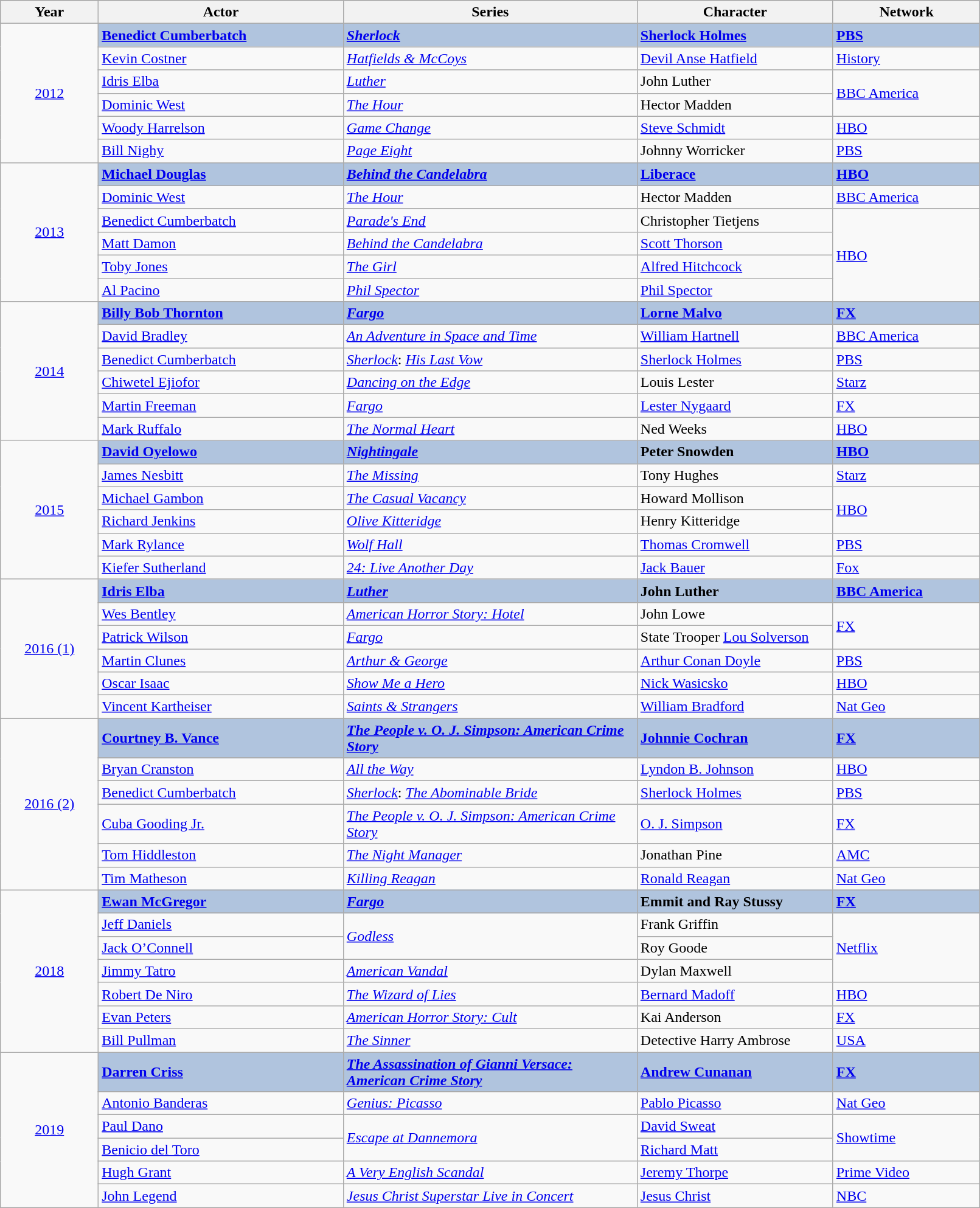<table class="wikitable" style="width:85%">
<tr style="background:#bebebe;">
<th style="width:10%;">Year</th>
<th style="wodth:25%;">Actor</th>
<th style="width:30%;">Series</th>
<th style="width:20%;">Character</th>
<th style="width:15%;">Network</th>
</tr>
<tr>
<td rowspan="6" style="text-align:center;"><a href='#'>2012</a><br></td>
<td style="background:#B0C4DE;"><strong><a href='#'>Benedict Cumberbatch</a></strong></td>
<td style="background:#B0C4DE;"><strong><em><a href='#'>Sherlock</a></em></strong></td>
<td style="background:#B0C4DE;"><strong><a href='#'>Sherlock Holmes</a></strong></td>
<td style="background:#B0C4DE;"><strong><a href='#'>PBS</a></strong></td>
</tr>
<tr>
<td><a href='#'>Kevin Costner</a></td>
<td><em><a href='#'>Hatfields & McCoys</a></em></td>
<td><a href='#'>Devil Anse Hatfield</a></td>
<td><a href='#'>History</a></td>
</tr>
<tr>
<td><a href='#'>Idris Elba</a></td>
<td><em><a href='#'>Luther</a></em></td>
<td>John Luther</td>
<td rowspan="2"><a href='#'>BBC America</a></td>
</tr>
<tr>
<td><a href='#'>Dominic West</a></td>
<td><em><a href='#'>The Hour</a></em></td>
<td>Hector Madden</td>
</tr>
<tr>
<td><a href='#'>Woody Harrelson</a></td>
<td><em><a href='#'>Game Change</a></em></td>
<td><a href='#'>Steve Schmidt</a></td>
<td><a href='#'>HBO</a></td>
</tr>
<tr>
<td><a href='#'>Bill Nighy</a></td>
<td><em><a href='#'>Page Eight</a></em></td>
<td>Johnny Worricker</td>
<td><a href='#'>PBS</a></td>
</tr>
<tr>
<td rowspan="6" style="text-align:center;"><a href='#'>2013</a><br></td>
<td style="background:#B0C4DE;"><strong><a href='#'>Michael Douglas</a></strong></td>
<td style="background:#B0C4DE;"><strong><em><a href='#'>Behind the Candelabra</a></em></strong></td>
<td style="background:#B0C4DE;"><strong><a href='#'>Liberace</a></strong></td>
<td style="background:#B0C4DE;"><strong><a href='#'>HBO</a></strong></td>
</tr>
<tr>
<td><a href='#'>Dominic West</a></td>
<td><em><a href='#'>The Hour</a></em></td>
<td>Hector Madden</td>
<td><a href='#'>BBC America</a></td>
</tr>
<tr>
<td><a href='#'>Benedict Cumberbatch</a></td>
<td><em><a href='#'>Parade's End</a></em></td>
<td>Christopher Tietjens</td>
<td rowspan="4"><a href='#'>HBO</a></td>
</tr>
<tr>
<td><a href='#'>Matt Damon</a></td>
<td><em><a href='#'>Behind the Candelabra</a></em></td>
<td><a href='#'>Scott Thorson</a></td>
</tr>
<tr>
<td><a href='#'>Toby Jones</a></td>
<td><em><a href='#'>The Girl</a></em></td>
<td><a href='#'>Alfred Hitchcock</a></td>
</tr>
<tr>
<td><a href='#'>Al Pacino</a></td>
<td><em><a href='#'>Phil Spector</a></em></td>
<td><a href='#'>Phil Spector</a></td>
</tr>
<tr>
<td rowspan="6" style="text-align:center;"><a href='#'>2014</a><br></td>
<td style="background:#B0C4DE;"><strong><a href='#'>Billy Bob Thornton</a></strong></td>
<td style="background:#B0C4DE;"><strong><em><a href='#'>Fargo</a></em></strong></td>
<td style="background:#B0C4DE;"><strong><a href='#'>Lorne Malvo</a></strong></td>
<td style="background:#B0C4DE;"><strong><a href='#'>FX</a></strong></td>
</tr>
<tr>
<td><a href='#'>David Bradley</a></td>
<td><em><a href='#'>An Adventure in Space and Time</a></em></td>
<td><a href='#'>William Hartnell</a></td>
<td><a href='#'>BBC America</a></td>
</tr>
<tr>
<td><a href='#'>Benedict Cumberbatch</a></td>
<td><em><a href='#'>Sherlock</a></em>: <em><a href='#'>His Last Vow</a></em></td>
<td><a href='#'>Sherlock Holmes</a></td>
<td><a href='#'>PBS</a></td>
</tr>
<tr>
<td><a href='#'>Chiwetel Ejiofor</a></td>
<td><em><a href='#'>Dancing on the Edge</a></em></td>
<td>Louis Lester</td>
<td><a href='#'>Starz</a></td>
</tr>
<tr>
<td><a href='#'>Martin Freeman</a></td>
<td><em><a href='#'>Fargo</a></em></td>
<td><a href='#'>Lester Nygaard</a></td>
<td><a href='#'>FX</a></td>
</tr>
<tr>
<td><a href='#'>Mark Ruffalo</a></td>
<td><em><a href='#'>The Normal Heart</a></em></td>
<td>Ned Weeks</td>
<td><a href='#'>HBO</a></td>
</tr>
<tr>
<td rowspan="6" style="text-align:center;"><a href='#'>2015</a><br></td>
<td style="background:#B0C4DE;"><strong><a href='#'>David Oyelowo</a></strong></td>
<td style="background:#B0C4DE;"><strong><em><a href='#'>Nightingale</a></em></strong></td>
<td style="background:#B0C4DE;"><strong>Peter Snowden</strong></td>
<td style="background:#B0C4DE;"><strong><a href='#'>HBO</a></strong></td>
</tr>
<tr>
<td><a href='#'>James Nesbitt</a></td>
<td><em><a href='#'>The Missing</a></em></td>
<td>Tony Hughes</td>
<td><a href='#'>Starz</a></td>
</tr>
<tr>
<td><a href='#'>Michael Gambon</a></td>
<td><em><a href='#'>The Casual Vacancy</a></em></td>
<td>Howard Mollison</td>
<td rowspan="2"><a href='#'>HBO</a></td>
</tr>
<tr>
<td><a href='#'>Richard Jenkins</a></td>
<td><em><a href='#'>Olive Kitteridge</a></em></td>
<td>Henry Kitteridge</td>
</tr>
<tr>
<td><a href='#'>Mark Rylance</a></td>
<td><em><a href='#'>Wolf Hall</a></em></td>
<td><a href='#'>Thomas Cromwell</a></td>
<td><a href='#'>PBS</a></td>
</tr>
<tr>
<td><a href='#'>Kiefer Sutherland</a></td>
<td><em><a href='#'>24: Live Another Day</a></em></td>
<td><a href='#'>Jack Bauer</a></td>
<td><a href='#'>Fox</a></td>
</tr>
<tr>
<td rowspan="6" style="text-align:center;"><a href='#'>2016 (1)</a><br></td>
<td style="background:#B0C4DE;"><strong><a href='#'>Idris Elba</a></strong></td>
<td style="background:#B0C4DE;"><strong><em><a href='#'>Luther</a></em></strong></td>
<td style="background:#B0C4DE;"><strong>John Luther</strong></td>
<td style="background:#B0C4DE;"><strong><a href='#'>BBC America</a></strong></td>
</tr>
<tr>
<td><a href='#'>Wes Bentley</a></td>
<td><em><a href='#'>American Horror Story: Hotel</a></em></td>
<td>John Lowe</td>
<td rowspan="2"><a href='#'>FX</a></td>
</tr>
<tr>
<td><a href='#'>Patrick Wilson</a></td>
<td><em><a href='#'>Fargo</a></em></td>
<td>State Trooper <a href='#'>Lou Solverson</a></td>
</tr>
<tr>
<td><a href='#'>Martin Clunes</a></td>
<td><em><a href='#'>Arthur & George</a></em></td>
<td><a href='#'>Arthur Conan Doyle</a></td>
<td><a href='#'>PBS</a></td>
</tr>
<tr>
<td><a href='#'>Oscar Isaac</a></td>
<td><em><a href='#'>Show Me a Hero</a></em></td>
<td><a href='#'>Nick Wasicsko</a></td>
<td><a href='#'>HBO</a></td>
</tr>
<tr>
<td><a href='#'>Vincent Kartheiser</a></td>
<td><em><a href='#'>Saints & Strangers</a></em></td>
<td><a href='#'>William Bradford</a></td>
<td><a href='#'>Nat Geo</a></td>
</tr>
<tr>
<td rowspan="6" style="text-align:center;"><a href='#'>2016 (2)</a><br></td>
<td style="background:#B0C4DE;"><strong><a href='#'>Courtney B. Vance</a></strong></td>
<td style="background:#B0C4DE;"><strong><em><a href='#'>The People v. O. J. Simpson: American Crime Story</a></em></strong></td>
<td style="background:#B0C4DE;"><strong><a href='#'>Johnnie Cochran</a></strong></td>
<td style="background:#B0C4DE;"><strong><a href='#'>FX</a></strong></td>
</tr>
<tr>
<td><a href='#'>Bryan Cranston</a></td>
<td><em><a href='#'>All the Way</a></em></td>
<td><a href='#'>Lyndon B. Johnson</a></td>
<td><a href='#'>HBO</a></td>
</tr>
<tr>
<td><a href='#'>Benedict Cumberbatch</a></td>
<td><em><a href='#'>Sherlock</a></em>: <em><a href='#'>The Abominable Bride</a></em></td>
<td><a href='#'>Sherlock Holmes</a></td>
<td><a href='#'>PBS</a></td>
</tr>
<tr>
<td><a href='#'>Cuba Gooding Jr.</a></td>
<td><em><a href='#'>The People v. O. J. Simpson: American Crime Story</a></em></td>
<td><a href='#'>O. J. Simpson</a></td>
<td><a href='#'>FX</a></td>
</tr>
<tr>
<td><a href='#'>Tom Hiddleston</a></td>
<td><em><a href='#'>The Night Manager</a></em></td>
<td>Jonathan Pine</td>
<td><a href='#'>AMC</a></td>
</tr>
<tr>
<td><a href='#'>Tim Matheson</a></td>
<td><em><a href='#'>Killing Reagan</a></em></td>
<td><a href='#'>Ronald Reagan</a></td>
<td><a href='#'>Nat Geo</a></td>
</tr>
<tr>
<td rowspan="7" style="text-align:center;"><a href='#'>2018</a><br></td>
<td style="background:#B0C4DE;"><strong><a href='#'>Ewan McGregor</a></strong></td>
<td style="background:#B0C4DE;"><strong><em><a href='#'>Fargo</a></em></strong></td>
<td style="background:#B0C4DE;"><strong>Emmit and Ray Stussy</strong></td>
<td style="background:#B0C4DE;"><strong><a href='#'>FX</a></strong></td>
</tr>
<tr>
<td><a href='#'>Jeff Daniels</a></td>
<td rowspan="2"><em><a href='#'>Godless</a></em></td>
<td>Frank Griffin</td>
<td rowspan="3"><a href='#'>Netflix</a></td>
</tr>
<tr>
<td><a href='#'>Jack O’Connell</a></td>
<td>Roy Goode</td>
</tr>
<tr>
<td><a href='#'>Jimmy Tatro</a></td>
<td><em><a href='#'>American Vandal</a></em></td>
<td>Dylan Maxwell</td>
</tr>
<tr>
<td><a href='#'>Robert De Niro</a></td>
<td><em><a href='#'>The Wizard of Lies</a></em></td>
<td><a href='#'>Bernard Madoff</a></td>
<td><a href='#'>HBO</a></td>
</tr>
<tr>
<td><a href='#'>Evan Peters</a></td>
<td><em><a href='#'>American Horror Story: Cult</a></em></td>
<td>Kai Anderson</td>
<td><a href='#'>FX</a></td>
</tr>
<tr>
<td><a href='#'>Bill Pullman</a></td>
<td><em><a href='#'>The Sinner</a></em></td>
<td>Detective Harry Ambrose</td>
<td><a href='#'>USA</a></td>
</tr>
<tr>
<td rowspan="6" style="text-align:center;"><a href='#'>2019</a><br></td>
<td style="background:#B0C4DE;"><strong><a href='#'>Darren Criss</a></strong></td>
<td style="background:#B0C4DE;"><strong><em><a href='#'>The Assassination of Gianni Versace: American Crime Story</a></em></strong></td>
<td style="background:#B0C4DE;"><strong><a href='#'>Andrew Cunanan</a></strong></td>
<td style="background:#B0C4DE;"><strong><a href='#'>FX</a></strong></td>
</tr>
<tr>
<td><a href='#'>Antonio Banderas</a></td>
<td><em><a href='#'>Genius: Picasso</a></em></td>
<td><a href='#'>Pablo Picasso</a></td>
<td><a href='#'>Nat Geo</a></td>
</tr>
<tr>
<td><a href='#'>Paul Dano</a></td>
<td rowspan="2"><em><a href='#'>Escape at Dannemora</a></em></td>
<td><a href='#'>David Sweat</a></td>
<td rowspan="2"><a href='#'>Showtime</a></td>
</tr>
<tr>
<td><a href='#'>Benicio del Toro</a></td>
<td><a href='#'>Richard Matt</a></td>
</tr>
<tr>
<td><a href='#'>Hugh Grant</a></td>
<td><em><a href='#'>A Very English Scandal</a></em></td>
<td><a href='#'>Jeremy Thorpe</a></td>
<td><a href='#'>Prime Video</a></td>
</tr>
<tr>
<td><a href='#'>John Legend</a></td>
<td><em><a href='#'>Jesus Christ Superstar Live in Concert</a></em></td>
<td><a href='#'>Jesus Christ</a></td>
<td><a href='#'>NBC</a></td>
</tr>
</table>
